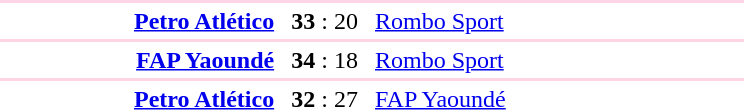<table style="text-align:center" width=500>
<tr>
<th width=30%></th>
<th width=10%></th>
<th width=30%></th>
<th width=10%></th>
</tr>
<tr align="left" bgcolor=#ffd4e4>
<td colspan=4></td>
</tr>
<tr>
<td align="right"><strong><a href='#'>Petro Atlético</a></strong> </td>
<td><strong>33</strong> : 20</td>
<td align=left> <a href='#'>Rombo Sport</a></td>
</tr>
<tr align="left" bgcolor=#ffd4e4>
<td colspan=4></td>
</tr>
<tr>
<td align="right"><strong><a href='#'>FAP Yaoundé</a></strong> </td>
<td><strong>34</strong> : 18</td>
<td align=left> <a href='#'>Rombo Sport</a></td>
</tr>
<tr align="left" bgcolor=#ffd4e4>
<td colspan=4></td>
</tr>
<tr>
<td align="right"><strong><a href='#'>Petro Atlético</a></strong> </td>
<td><strong>32</strong> : 27</td>
<td align=left> <a href='#'>FAP Yaoundé</a></td>
</tr>
</table>
